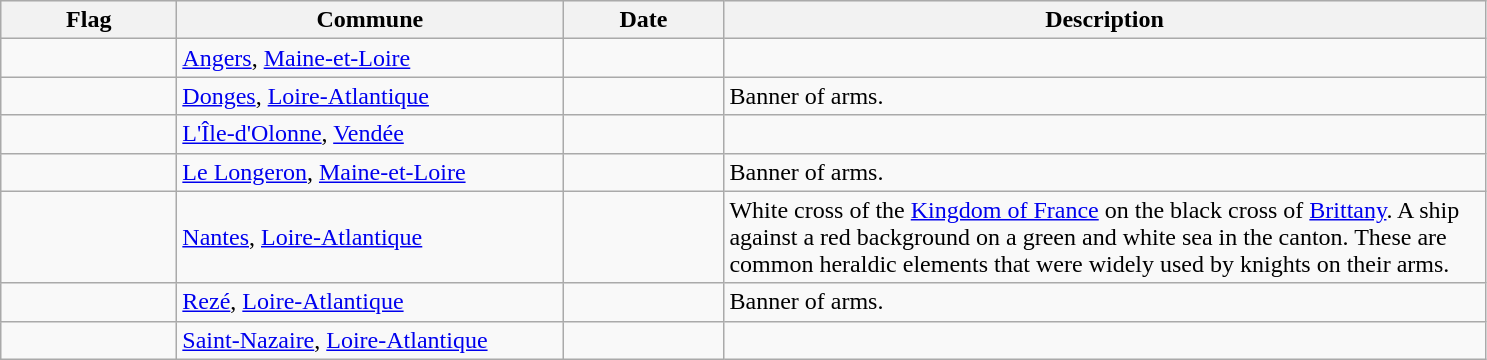<table class="wikitable">
<tr style="background:#efefef;">
<th style="width:110px;">Flag</th>
<th style="width:250px;">Commune</th>
<th style="width:100px;">Date</th>
<th style="width:500px;">Description</th>
</tr>
<tr>
<td></td>
<td><a href='#'>Angers</a>, <a href='#'>Maine-et-Loire</a></td>
<td></td>
<td></td>
</tr>
<tr>
<td></td>
<td><a href='#'>Donges</a>, <a href='#'>Loire-Atlantique</a></td>
<td></td>
<td>Banner of arms.</td>
</tr>
<tr>
<td></td>
<td><a href='#'>L'Île-d'Olonne</a>, <a href='#'>Vendée</a></td>
<td></td>
<td></td>
</tr>
<tr>
<td></td>
<td><a href='#'>Le Longeron</a>, <a href='#'>Maine-et-Loire</a></td>
<td></td>
<td>Banner of arms.</td>
</tr>
<tr>
<td></td>
<td><a href='#'>Nantes</a>, <a href='#'>Loire-Atlantique</a></td>
<td></td>
<td>White cross of the <a href='#'>Kingdom of France</a> on the black cross of <a href='#'>Brittany</a>. A ship against a red background on a green and white sea in the canton. These are common heraldic elements that were widely used by knights on their arms.</td>
</tr>
<tr>
<td></td>
<td><a href='#'>Rezé</a>, <a href='#'>Loire-Atlantique</a></td>
<td></td>
<td>Banner of arms.</td>
</tr>
<tr>
<td></td>
<td><a href='#'>Saint-Nazaire</a>, <a href='#'>Loire-Atlantique</a></td>
<td></td>
<td></td>
</tr>
</table>
